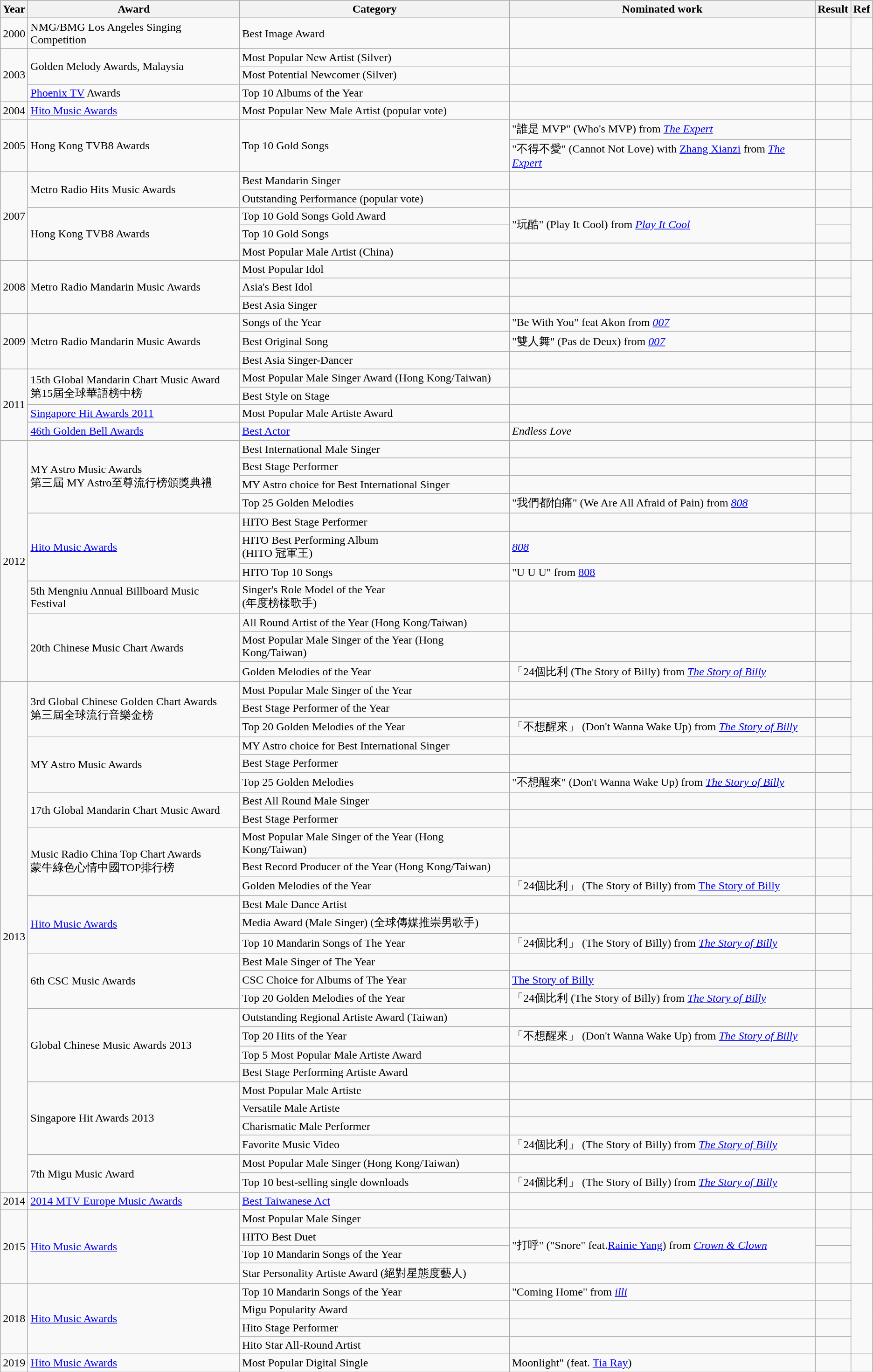<table class="wikitable sortable">
<tr>
<th>Year</th>
<th>Award</th>
<th>Category</th>
<th>Nominated work</th>
<th>Result</th>
<th>Ref</th>
</tr>
<tr>
<td>2000</td>
<td>NMG/BMG Los Angeles Singing Competition</td>
<td>Best Image Award</td>
<td></td>
<td></td>
<td align="center"></td>
</tr>
<tr>
<td rowspan=3>2003</td>
<td rowspan=2>Golden Melody Awards, Malaysia</td>
<td>Most Popular New Artist (Silver)</td>
<td></td>
<td></td>
<td rowspan="2" align="center"></td>
</tr>
<tr>
<td>Most Potential Newcomer (Silver)</td>
<td></td>
<td></td>
</tr>
<tr>
<td><a href='#'>Phoenix TV</a> Awards</td>
<td>Top 10 Albums of the Year</td>
<td></td>
<td></td>
<td align="center"></td>
</tr>
<tr>
<td>2004</td>
<td><a href='#'>Hito Music Awards</a></td>
<td>Most Popular New Male Artist (popular vote)</td>
<td></td>
<td></td>
<td align="center"></td>
</tr>
<tr>
<td rowspan=2>2005</td>
<td rowspan=2>Hong Kong TVB8 Awards</td>
<td rowspan=2>Top 10 Gold Songs</td>
<td>"誰是 MVP" (Who's MVP) from <em><a href='#'>The Expert</a></em></td>
<td></td>
<td rowspan="2" align="center"></td>
</tr>
<tr>
<td>"不得不愛" (Cannot Not Love) with <a href='#'>Zhang Xianzi</a> from <em><a href='#'>The Expert</a></em></td>
<td></td>
</tr>
<tr>
<td rowspan="5">2007</td>
<td rowspan="2">Metro Radio Hits Music Awards</td>
<td>Best Mandarin Singer</td>
<td></td>
<td></td>
<td rowspan="2" align="center"></td>
</tr>
<tr>
<td>Outstanding Performance (popular vote)</td>
<td></td>
<td></td>
</tr>
<tr>
<td rowspan="3">Hong Kong TVB8 Awards</td>
<td>Top 10 Gold Songs Gold Award</td>
<td rowspan=2>"玩酷" (Play It Cool) from <em><a href='#'>Play It Cool</a></em></td>
<td></td>
<td rowspan="3" align="center"></td>
</tr>
<tr>
<td>Top 10 Gold Songs</td>
<td></td>
</tr>
<tr>
<td>Most Popular Male Artist (China)</td>
<td></td>
<td></td>
</tr>
<tr>
<td rowspan="3">2008</td>
<td rowspan="3">Metro Radio Mandarin Music Awards</td>
<td>Most Popular Idol</td>
<td></td>
<td></td>
<td rowspan="3" align="center"></td>
</tr>
<tr>
<td>Asia's Best Idol</td>
<td></td>
<td></td>
</tr>
<tr>
<td>Best Asia Singer</td>
<td></td>
<td></td>
</tr>
<tr>
<td rowspan="3">2009</td>
<td rowspan="3">Metro Radio Mandarin Music Awards</td>
<td>Songs of the Year</td>
<td>"Be With You" feat Akon from <em><a href='#'>007</a></em></td>
<td></td>
<td rowspan="3" align="center"></td>
</tr>
<tr>
<td>Best Original Song</td>
<td>"雙人舞" (Pas de Deux) from <em><a href='#'>007</a></em></td>
<td></td>
</tr>
<tr>
<td>Best Asia Singer-Dancer</td>
<td></td>
<td></td>
</tr>
<tr>
<td rowspan="4">2011</td>
<td rowspan="2">15th Global Mandarin Chart Music Award<br>第15屆全球華語榜中榜</td>
<td>Most Popular Male Singer Award (Hong Kong/Taiwan)</td>
<td></td>
<td></td>
<td rowspan="2" align="center"></td>
</tr>
<tr>
<td>Best Style on Stage</td>
<td></td>
<td></td>
</tr>
<tr>
<td><a href='#'>Singapore Hit Awards 2011</a></td>
<td>Most Popular Male Artiste Award</td>
<td></td>
<td></td>
<td align="center"></td>
</tr>
<tr>
<td><a href='#'>46th Golden Bell Awards</a></td>
<td><a href='#'>Best Actor</a></td>
<td><em>Endless Love</em></td>
<td></td>
<td align="center"></td>
</tr>
<tr>
<td rowspan="11">2012</td>
<td rowspan="4">MY Astro Music Awards<br>第三屆 MY Astro至尊流行榜頒獎典禮</td>
<td>Best International Male Singer</td>
<td></td>
<td></td>
<td rowspan="4" align="center"></td>
</tr>
<tr>
<td>Best Stage Performer</td>
<td></td>
<td></td>
</tr>
<tr>
<td>MY Astro choice for Best International Singer</td>
<td></td>
<td></td>
</tr>
<tr>
<td>Top 25 Golden Melodies</td>
<td>"我們都怕痛" (We Are All Afraid of Pain) from <em><a href='#'>808</a></em></td>
<td></td>
</tr>
<tr>
<td rowspan="3"><a href='#'>Hito Music Awards</a></td>
<td>HITO Best Stage Performer</td>
<td></td>
<td></td>
<td rowspan="3" align="center"></td>
</tr>
<tr>
<td>HITO Best Performing Album <br>(HITO 冠軍王)</td>
<td><em><a href='#'>808</a></em></td>
<td></td>
</tr>
<tr>
<td>HITO Top 10 Songs</td>
<td>"U U U" from <a href='#'>808</a></td>
<td></td>
</tr>
<tr>
<td>5th Mengniu Annual Billboard Music Festival</td>
<td>Singer's Role Model of the Year<br>(年度榜樣歌手)</td>
<td></td>
<td></td>
<td align="center"></td>
</tr>
<tr>
<td rowspan="3">20th Chinese Music Chart Awards</td>
<td>All Round Artist of the Year (Hong Kong/Taiwan)</td>
<td></td>
<td></td>
<td rowspan="3" align="center"></td>
</tr>
<tr>
<td>Most Popular Male Singer of the Year (Hong Kong/Taiwan)</td>
<td></td>
<td></td>
</tr>
<tr>
<td>Golden Melodies of the Year</td>
<td>「24個比利 (The Story of Billy) from <em><a href='#'>The Story of Billy</a></em></td>
<td></td>
</tr>
<tr>
<td rowspan="27">2013</td>
<td rowspan="3">3rd Global Chinese Golden Chart Awards<br>第三屆全球流行音樂金榜</td>
<td>Most Popular Male Singer of the Year</td>
<td></td>
<td></td>
<td rowspan="3" align="center"></td>
</tr>
<tr>
<td>Best Stage Performer of the Year</td>
<td></td>
<td></td>
</tr>
<tr>
<td>Top 20 Golden Melodies of the Year</td>
<td>「不想醒來」 (Don't Wanna Wake Up) from <em><a href='#'>The Story of Billy</a></em></td>
<td></td>
</tr>
<tr>
<td rowspan="3">MY Astro Music Awards</td>
<td>MY Astro choice for Best International Singer</td>
<td></td>
<td></td>
<td rowspan="3" align="center"></td>
</tr>
<tr>
<td>Best Stage Performer</td>
<td></td>
<td></td>
</tr>
<tr>
<td>Top 25 Golden Melodies</td>
<td>"不想醒來" (Don't Wanna Wake Up) from <em><a href='#'>The Story of Billy</a></em></td>
<td></td>
</tr>
<tr>
<td rowspan="2">17th Global Mandarin Chart Music Award</td>
<td>Best All Round Male Singer</td>
<td></td>
<td></td>
<td align="center"></td>
</tr>
<tr>
<td>Best Stage Performer</td>
<td></td>
<td></td>
<td align="center"></td>
</tr>
<tr>
<td rowspan="3">Music Radio China Top Chart Awards<br>蒙牛綠色心情中國TOP排行榜</td>
<td>Most Popular Male Singer of the Year (Hong Kong/Taiwan)</td>
<td></td>
<td></td>
<td rowspan="3" align="center"></td>
</tr>
<tr>
<td>Best Record Producer of the Year (Hong Kong/Taiwan)</td>
<td></td>
<td></td>
</tr>
<tr>
<td>Golden Melodies of the Year</td>
<td>「24個比利」 (The Story of Billy) from <a href='#'>The Story of Billy</a></td>
<td></td>
</tr>
<tr>
<td rowspan="3"><a href='#'>Hito Music Awards</a></td>
<td>Best Male Dance Artist</td>
<td></td>
<td></td>
<td rowspan="3" align="center"></td>
</tr>
<tr>
<td>Media Award (Male Singer) (全球傳媒推崇男歌手)</td>
<td></td>
<td></td>
</tr>
<tr>
<td>Top 10 Mandarin Songs of The Year</td>
<td>「24個比利」 (The Story of Billy) from <em><a href='#'>The Story of Billy</a></em></td>
<td></td>
</tr>
<tr>
<td rowspan="3">6th CSC Music Awards</td>
<td>Best Male Singer of The Year</td>
<td></td>
<td></td>
<td rowspan="3" align="center"></td>
</tr>
<tr>
<td>CSC Choice for Albums of The Year</td>
<td><a href='#'>The Story of Billy</a></td>
<td></td>
</tr>
<tr>
<td>Top 20 Golden Melodies of the Year</td>
<td>「24個比利 (The Story of Billy) from <em><a href='#'>The Story of Billy</a></em></td>
<td></td>
</tr>
<tr>
<td rowspan="4">Global Chinese Music Awards 2013</td>
<td>Outstanding Regional Artiste Award (Taiwan)</td>
<td></td>
<td></td>
<td rowspan="4" align="center"></td>
</tr>
<tr>
<td>Top 20 Hits of the Year</td>
<td>「不想醒來」 (Don't Wanna Wake Up) from <em><a href='#'>The Story of Billy</a></em></td>
<td></td>
</tr>
<tr>
<td>Top 5 Most Popular Male Artiste Award</td>
<td></td>
<td></td>
</tr>
<tr>
<td>Best Stage Performing Artiste Award</td>
<td></td>
<td></td>
</tr>
<tr>
<td rowspan="4">Singapore Hit Awards 2013</td>
<td>Most Popular Male Artiste</td>
<td></td>
<td></td>
<td align="center"></td>
</tr>
<tr>
<td>Versatile Male Artiste</td>
<td></td>
<td></td>
<td rowspan="3" align="center"></td>
</tr>
<tr>
<td>Charismatic Male Performer</td>
<td></td>
<td></td>
</tr>
<tr>
<td>Favorite Music Video</td>
<td>「24個比利」 (The Story of Billy) from <em><a href='#'>The Story of Billy</a></em></td>
<td></td>
</tr>
<tr>
<td rowspan="2">7th Migu Music Award</td>
<td>Most Popular Male Singer (Hong Kong/Taiwan)</td>
<td></td>
<td></td>
<td rowspan="2" align="center"></td>
</tr>
<tr>
<td>Top 10 best-selling single downloads</td>
<td>「24個比利」 (The Story of Billy) from <em><a href='#'>The Story of Billy</a></em></td>
<td></td>
</tr>
<tr>
<td>2014</td>
<td><a href='#'>2014 MTV Europe Music Awards</a></td>
<td><a href='#'>Best Taiwanese Act</a></td>
<td></td>
<td></td>
<td></td>
</tr>
<tr>
<td rowspan="4">2015</td>
<td rowspan="4"><a href='#'>Hito Music Awards</a></td>
<td>Most Popular Male Singer</td>
<td></td>
<td></td>
<td rowspan="4"></td>
</tr>
<tr>
<td>HITO Best Duet</td>
<td rowspan="2">"打呼" ("Snore" feat.<a href='#'>Rainie Yang</a>) from <em><a href='#'>Crown & Clown</a></em></td>
<td></td>
</tr>
<tr>
<td>Top 10 Mandarin Songs of the Year</td>
<td></td>
</tr>
<tr>
<td>Star Personality Artiste Award (絕對星態度藝人)</td>
<td></td>
<td></td>
</tr>
<tr>
<td rowspan="4">2018</td>
<td rowspan="4"><a href='#'>Hito Music Awards</a></td>
<td>Top 10 Mandarin Songs of the Year</td>
<td>"Coming Home" from <em><a href='#'>illi</a></em></td>
<td></td>
<td rowspan="4"></td>
</tr>
<tr>
<td>Migu Popularity Award</td>
<td></td>
<td></td>
</tr>
<tr>
<td>Hito Stage Performer</td>
<td></td>
<td></td>
</tr>
<tr>
<td>Hito Star All-Round Artist</td>
<td></td>
<td></td>
</tr>
<tr>
<td rowspan="1">2019</td>
<td rowspan="1"><a href='#'>Hito Music Awards</a></td>
<td>Most Popular Digital Single</td>
<td>Moonlight" (feat. <a href='#'>Tia Ray</a>)</td>
<td></td>
<td></td>
</tr>
</table>
